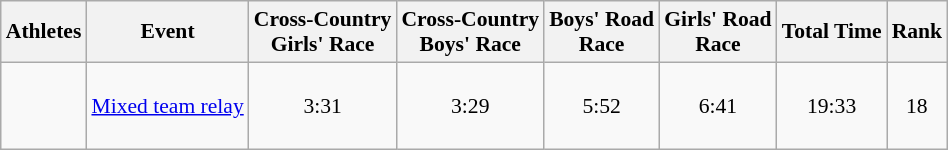<table class="wikitable" style="font-size:90%;">
<tr>
<th>Athletes</th>
<th>Event</th>
<th>Cross-Country<br>Girls' Race</th>
<th>Cross-Country<br>Boys' Race</th>
<th>Boys' Road<br>Race</th>
<th>Girls' Road<br>Race</th>
<th>Total Time</th>
<th>Rank</th>
</tr>
<tr align=center>
<td align=left><br><br><br></td>
<td align=left><a href='#'>Mixed team relay</a></td>
<td>3:31</td>
<td>3:29</td>
<td>5:52</td>
<td>6:41</td>
<td>19:33</td>
<td>18</td>
</tr>
</table>
